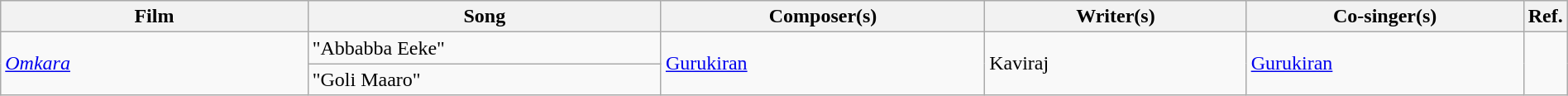<table class="wikitable plainrowheaders" width="100%" textcolor:#000;">
<tr>
<th scope="col" width=20%><strong>Film</strong></th>
<th scope="col" width=23%><strong>Song</strong></th>
<th scope="col" width=21%><strong>Composer(s)</strong></th>
<th scope="col" width=17%><strong>Writer(s)</strong></th>
<th scope="col" width=18%><strong>Co-singer(s)</strong></th>
<th scope="col" width=1%><strong>Ref.</strong></th>
</tr>
<tr>
<td rowspan="2"><em><a href='#'>Omkara</a></em></td>
<td>"Abbabba Eeke"</td>
<td rowspan="2"><a href='#'>Gurukiran</a></td>
<td rowspan="2">Kaviraj</td>
<td rowspan="2"><a href='#'>Gurukiran</a></td>
<td rowspan="2"></td>
</tr>
<tr>
<td>"Goli Maaro"</td>
</tr>
</table>
